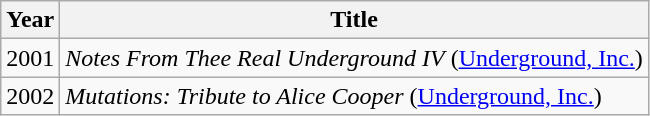<table class="wikitable">
<tr>
<th>Year</th>
<th>Title</th>
</tr>
<tr>
<td>2001</td>
<td><em>Notes From Thee Real Underground IV</em> (<a href='#'>Underground, Inc.</a>)</td>
</tr>
<tr>
<td>2002</td>
<td><em>Mutations: Tribute to Alice Cooper</em> (<a href='#'>Underground, Inc.</a>)</td>
</tr>
</table>
